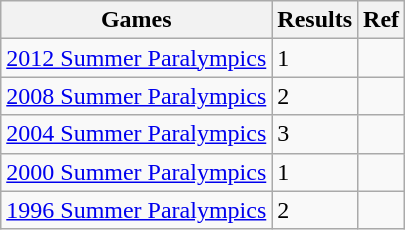<table class="wikitable">
<tr>
<th>Games</th>
<th>Results</th>
<th>Ref</th>
</tr>
<tr>
<td><a href='#'>2012 Summer Paralympics</a></td>
<td>1</td>
<td></td>
</tr>
<tr>
<td><a href='#'>2008 Summer Paralympics</a></td>
<td>2</td>
<td></td>
</tr>
<tr>
<td><a href='#'>2004 Summer Paralympics</a></td>
<td>3</td>
<td></td>
</tr>
<tr>
<td><a href='#'>2000 Summer Paralympics</a></td>
<td>1</td>
<td></td>
</tr>
<tr>
<td><a href='#'>1996 Summer Paralympics</a></td>
<td>2</td>
<td></td>
</tr>
</table>
